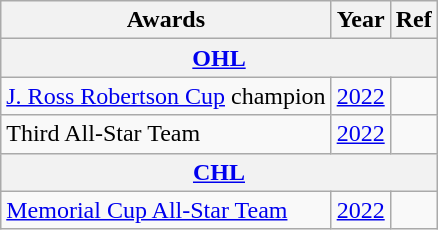<table class="wikitable">
<tr>
<th>Awards</th>
<th>Year</th>
<th>Ref</th>
</tr>
<tr>
<th colspan="3"><a href='#'>OHL</a></th>
</tr>
<tr>
<td><a href='#'>J. Ross Robertson Cup</a> champion</td>
<td><a href='#'>2022</a></td>
<td></td>
</tr>
<tr>
<td>Third All-Star Team</td>
<td><a href='#'>2022</a></td>
<td></td>
</tr>
<tr>
<th colspan="3"><a href='#'>CHL</a></th>
</tr>
<tr>
<td><a href='#'>Memorial Cup All-Star Team</a></td>
<td><a href='#'>2022</a></td>
<td></td>
</tr>
</table>
